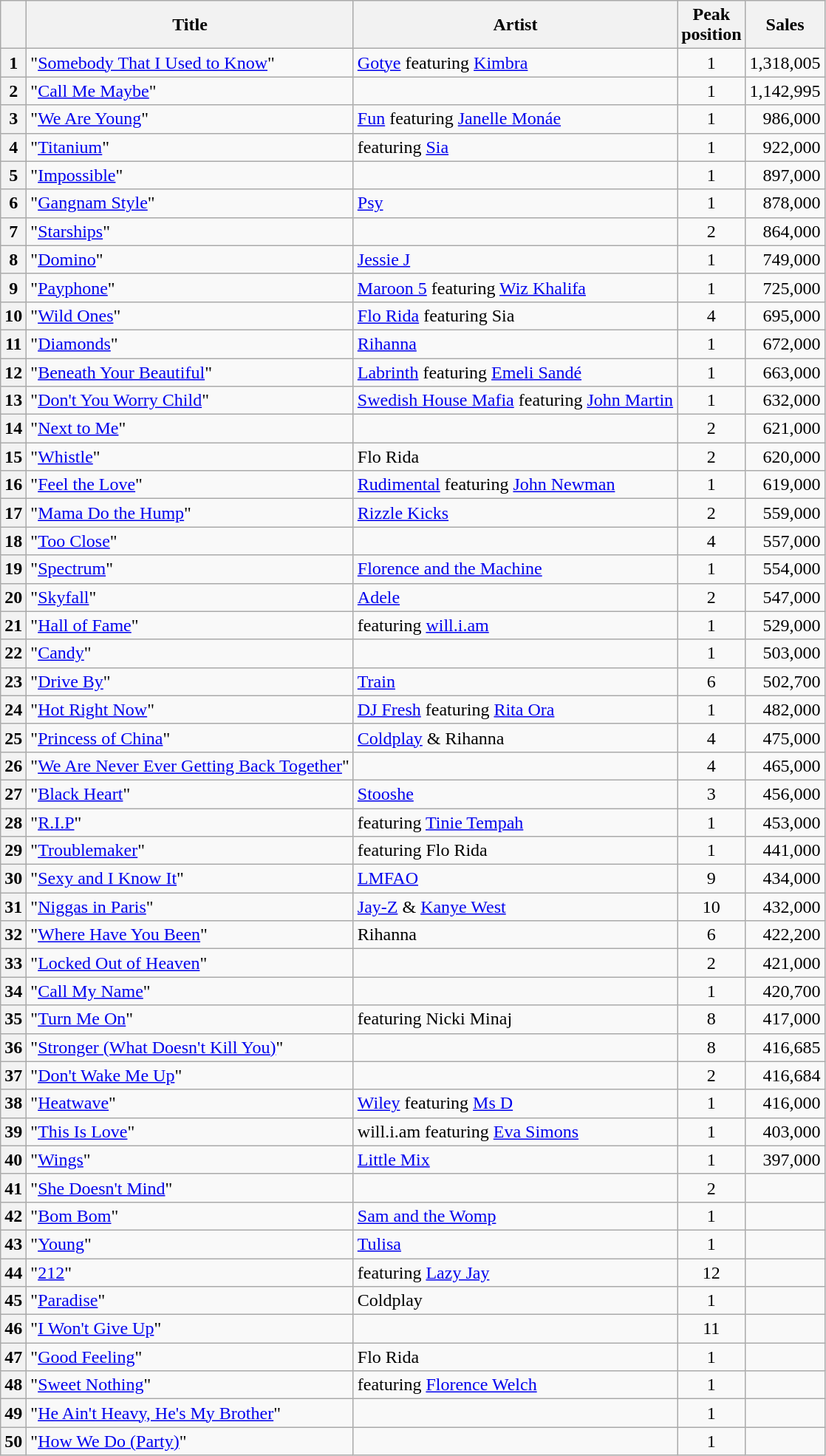<table class="wikitable sortable plainrowheaders">
<tr>
<th scope=col></th>
<th scope=col>Title</th>
<th scope=col>Artist</th>
<th scope=col>Peak<br>position</th>
<th scope=col>Sales</th>
</tr>
<tr>
<th scope=row style="text-align:center;">1</th>
<td>"<a href='#'>Somebody That I Used to Know</a>"</td>
<td><a href='#'>Gotye</a> featuring <a href='#'>Kimbra</a></td>
<td align="center">1</td>
<td align="right">1,318,005</td>
</tr>
<tr>
<th scope=row style="text-align:center;">2</th>
<td>"<a href='#'>Call Me Maybe</a>"</td>
<td></td>
<td align="center">1</td>
<td align="right">1,142,995</td>
</tr>
<tr>
<th scope=row style="text-align:center;">3</th>
<td>"<a href='#'>We Are Young</a>"</td>
<td><a href='#'>Fun</a> featuring <a href='#'>Janelle Monáe</a></td>
<td align="center">1</td>
<td align="right">986,000</td>
</tr>
<tr>
<th scope=row style="text-align:center;">4</th>
<td>"<a href='#'>Titanium</a>"</td>
<td> featuring <a href='#'>Sia</a></td>
<td align="center">1</td>
<td align="right">922,000</td>
</tr>
<tr>
<th scope=row style="text-align:center;">5</th>
<td>"<a href='#'>Impossible</a>"</td>
<td></td>
<td align="center">1</td>
<td align="right">897,000</td>
</tr>
<tr>
<th scope=row style="text-align:center;">6</th>
<td>"<a href='#'>Gangnam Style</a>"</td>
<td><a href='#'>Psy</a></td>
<td align="center">1</td>
<td align="right">878,000</td>
</tr>
<tr>
<th scope=row style="text-align:center;">7</th>
<td>"<a href='#'>Starships</a>"</td>
<td></td>
<td align="center">2</td>
<td align="right">864,000</td>
</tr>
<tr>
<th scope=row style="text-align:center;">8</th>
<td>"<a href='#'>Domino</a>"</td>
<td><a href='#'>Jessie J</a></td>
<td align="center">1</td>
<td align="right">749,000</td>
</tr>
<tr>
<th scope=row style="text-align:center;">9</th>
<td>"<a href='#'>Payphone</a>"</td>
<td><a href='#'>Maroon 5</a> featuring <a href='#'>Wiz Khalifa</a></td>
<td align="center">1</td>
<td align="right">725,000</td>
</tr>
<tr>
<th scope=row style="text-align:center;">10</th>
<td>"<a href='#'>Wild Ones</a>"</td>
<td><a href='#'>Flo Rida</a> featuring Sia</td>
<td align="center">4</td>
<td align="right">695,000</td>
</tr>
<tr>
<th scope=row style="text-align:center;">11</th>
<td>"<a href='#'>Diamonds</a>"</td>
<td><a href='#'>Rihanna</a></td>
<td align="center">1</td>
<td align="right">672,000</td>
</tr>
<tr>
<th scope=row style="text-align:center;">12</th>
<td>"<a href='#'>Beneath Your Beautiful</a>"</td>
<td><a href='#'>Labrinth</a> featuring <a href='#'>Emeli Sandé</a></td>
<td align="center">1</td>
<td align="right">663,000</td>
</tr>
<tr>
<th scope=row style="text-align:center;">13</th>
<td>"<a href='#'>Don't You Worry Child</a>"</td>
<td><a href='#'>Swedish House Mafia</a> featuring <a href='#'>John Martin</a></td>
<td align="center">1</td>
<td align="right">632,000</td>
</tr>
<tr>
<th scope=row style="text-align:center;">14</th>
<td>"<a href='#'>Next to Me</a>"</td>
<td></td>
<td align="center">2</td>
<td align="right">621,000</td>
</tr>
<tr>
<th scope=row style="text-align:center;">15</th>
<td>"<a href='#'>Whistle</a>"</td>
<td>Flo Rida</td>
<td align="center">2</td>
<td align="right">620,000</td>
</tr>
<tr>
<th scope=row style="text-align:center;">16</th>
<td>"<a href='#'>Feel the Love</a>"</td>
<td><a href='#'>Rudimental</a> featuring <a href='#'>John Newman</a></td>
<td align="center">1</td>
<td align="right">619,000</td>
</tr>
<tr>
<th scope=row style="text-align:center;">17</th>
<td>"<a href='#'>Mama Do the Hump</a>"</td>
<td><a href='#'>Rizzle Kicks</a></td>
<td align="center">2</td>
<td align="right">559,000</td>
</tr>
<tr>
<th scope=row style="text-align:center;">18</th>
<td>"<a href='#'>Too Close</a>"</td>
<td></td>
<td align="center">4</td>
<td align="right">557,000</td>
</tr>
<tr>
<th scope=row style="text-align:center;">19</th>
<td>"<a href='#'>Spectrum</a>"</td>
<td><a href='#'>Florence and the Machine</a></td>
<td align="center">1</td>
<td align="right">554,000</td>
</tr>
<tr>
<th scope=row style="text-align:center;">20</th>
<td>"<a href='#'>Skyfall</a>"</td>
<td><a href='#'>Adele</a></td>
<td align="center">2</td>
<td align="right">547,000</td>
</tr>
<tr>
<th scope=row style="text-align:center;">21</th>
<td>"<a href='#'>Hall of Fame</a>"</td>
<td> featuring <a href='#'>will.i.am</a></td>
<td align="center">1</td>
<td align="right">529,000</td>
</tr>
<tr>
<th scope=row style="text-align:center;">22</th>
<td>"<a href='#'>Candy</a>"</td>
<td></td>
<td align="center">1</td>
<td align="right">503,000</td>
</tr>
<tr>
<th scope=row style="text-align:center;">23</th>
<td>"<a href='#'>Drive By</a>"</td>
<td><a href='#'>Train</a></td>
<td align="center">6</td>
<td align="right">502,700</td>
</tr>
<tr>
<th scope=row style="text-align:center;">24</th>
<td>"<a href='#'>Hot Right Now</a>"</td>
<td><a href='#'>DJ Fresh</a> featuring <a href='#'>Rita Ora</a></td>
<td align="center">1</td>
<td align="right">482,000</td>
</tr>
<tr>
<th scope=row style="text-align:center;">25</th>
<td>"<a href='#'>Princess of China</a>"</td>
<td><a href='#'>Coldplay</a> & Rihanna</td>
<td align="center">4</td>
<td align="right">475,000</td>
</tr>
<tr>
<th scope=row style="text-align:center;">26</th>
<td>"<a href='#'>We Are Never Ever Getting Back Together</a>"</td>
<td></td>
<td align="center">4</td>
<td align="right">465,000</td>
</tr>
<tr>
<th scope=row style="text-align:center;">27</th>
<td>"<a href='#'>Black Heart</a>"</td>
<td><a href='#'>Stooshe</a></td>
<td align="center">3</td>
<td align="right">456,000</td>
</tr>
<tr>
<th scope=row style="text-align:center;">28</th>
<td>"<a href='#'>R.I.P</a>"</td>
<td> featuring <a href='#'>Tinie Tempah</a></td>
<td align="center">1</td>
<td align="right">453,000</td>
</tr>
<tr>
<th scope=row style="text-align:center;">29</th>
<td>"<a href='#'>Troublemaker</a>"</td>
<td> featuring Flo Rida</td>
<td align="center">1</td>
<td align="right">441,000</td>
</tr>
<tr>
<th scope=row style="text-align:center;">30</th>
<td>"<a href='#'>Sexy and I Know It</a>"</td>
<td><a href='#'>LMFAO</a></td>
<td align="center">9</td>
<td align="right">434,000</td>
</tr>
<tr>
<th scope=row style="text-align:center;">31</th>
<td>"<a href='#'>Niggas in Paris</a>"</td>
<td><a href='#'>Jay-Z</a> & <a href='#'>Kanye West</a></td>
<td align="center">10</td>
<td align="right">432,000</td>
</tr>
<tr>
<th scope=row style="text-align:center;">32</th>
<td>"<a href='#'>Where Have You Been</a>"</td>
<td>Rihanna</td>
<td align="center">6</td>
<td align="right">422,200</td>
</tr>
<tr>
<th scope=row style="text-align:center;">33</th>
<td>"<a href='#'>Locked Out of Heaven</a>"</td>
<td></td>
<td align="center">2</td>
<td align="right">421,000</td>
</tr>
<tr>
<th scope=row style="text-align:center;">34</th>
<td>"<a href='#'>Call My Name</a>"</td>
<td></td>
<td align="center">1</td>
<td align="right">420,700</td>
</tr>
<tr>
<th scope=row style="text-align:center;">35</th>
<td>"<a href='#'>Turn Me On</a>"</td>
<td> featuring Nicki Minaj</td>
<td align="center">8</td>
<td align="right">417,000</td>
</tr>
<tr>
<th scope=row style="text-align:center;">36</th>
<td>"<a href='#'>Stronger (What Doesn't Kill You)</a>"</td>
<td></td>
<td align="center">8</td>
<td align="right">416,685</td>
</tr>
<tr>
<th scope=row style="text-align:center;">37</th>
<td>"<a href='#'>Don't Wake Me Up</a>"</td>
<td></td>
<td align="center">2</td>
<td align="right">416,684</td>
</tr>
<tr>
<th scope=row style="text-align:center;">38</th>
<td>"<a href='#'>Heatwave</a>"</td>
<td><a href='#'>Wiley</a> featuring <a href='#'>Ms D</a></td>
<td align="center">1</td>
<td align="right">416,000</td>
</tr>
<tr>
<th scope=row style="text-align:center;">39</th>
<td>"<a href='#'>This Is Love</a>"</td>
<td>will.i.am featuring <a href='#'>Eva Simons</a></td>
<td align="center">1</td>
<td align="right">403,000</td>
</tr>
<tr>
<th scope=row style="text-align:center;">40</th>
<td>"<a href='#'>Wings</a>"</td>
<td><a href='#'>Little Mix</a></td>
<td align="center">1</td>
<td align="right">397,000</td>
</tr>
<tr>
<th scope=row style="text-align:center;">41</th>
<td>"<a href='#'>She Doesn't Mind</a>"</td>
<td></td>
<td align="center">2</td>
<td></td>
</tr>
<tr>
<th scope=row style="text-align:center;">42</th>
<td>"<a href='#'>Bom Bom</a>"</td>
<td><a href='#'>Sam and the Womp</a></td>
<td align="center">1</td>
<td></td>
</tr>
<tr>
<th scope=row style="text-align:center;">43</th>
<td>"<a href='#'>Young</a>"</td>
<td><a href='#'>Tulisa</a></td>
<td align="center">1</td>
<td></td>
</tr>
<tr>
<th scope=row style="text-align:center;">44</th>
<td>"<a href='#'>212</a>"</td>
<td> featuring <a href='#'>Lazy Jay</a></td>
<td align="center">12</td>
<td></td>
</tr>
<tr>
<th scope=row style="text-align:center;">45</th>
<td>"<a href='#'>Paradise</a>"</td>
<td>Coldplay</td>
<td align="center">1</td>
<td></td>
</tr>
<tr>
<th scope=row style="text-align:center;">46</th>
<td>"<a href='#'>I Won't Give Up</a>"</td>
<td></td>
<td align="center">11</td>
<td></td>
</tr>
<tr>
<th scope=row style="text-align:center;">47</th>
<td>"<a href='#'>Good Feeling</a>"</td>
<td>Flo Rida</td>
<td align="center">1</td>
<td></td>
</tr>
<tr>
<th scope=row style="text-align:center;">48</th>
<td>"<a href='#'>Sweet Nothing</a>"</td>
<td> featuring <a href='#'>Florence Welch</a></td>
<td align="center">1</td>
<td></td>
</tr>
<tr>
<th scope=row style="text-align:center;">49</th>
<td>"<a href='#'>He Ain't Heavy, He's My Brother</a>"</td>
<td></td>
<td align="center">1</td>
<td></td>
</tr>
<tr>
<th scope=row style="text-align:center;">50</th>
<td>"<a href='#'>How We Do (Party)</a>"</td>
<td></td>
<td align="center">1</td>
<td></td>
</tr>
</table>
